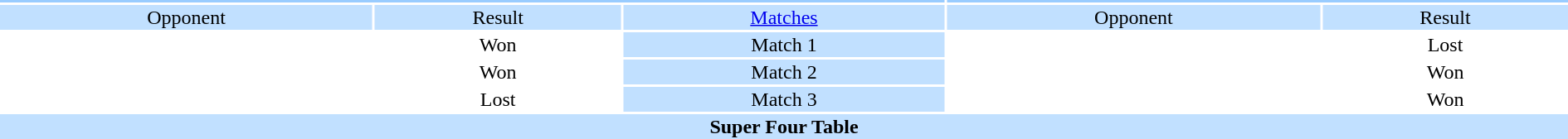<table style="width:100%;text-align:center">
<tr style="vertical-align:top; background:#9cf;">
<th colspan="3"></th>
<th colspan="3"></th>
</tr>
<tr style="vertical-align:top;background:#C1E0FF">
<td>Opponent</td>
<td>Result</td>
<td><a href='#'>Matches</a></td>
<td>Opponent</td>
<td>Result</td>
</tr>
<tr>
<td style="text-align:left"></td>
<td>Won</td>
<td style="background:#C1E0FF">Match 1</td>
<td style="text-align:left"></td>
<td>Lost</td>
</tr>
<tr>
<td style="text-align:left"></td>
<td>Won</td>
<td style="background:#C1E0FF">Match 2</td>
<td style="text-align:left"></td>
<td>Won</td>
</tr>
<tr>
<td style="text-align:left"></td>
<td>Lost</td>
<td style="background:#C1E0FF">Match 3</td>
<td style="text-align:left"></td>
<td>Won</td>
</tr>
<tr style="vertical-align:top;background:#C1E0FF">
<th colspan="5">Super Four Table</th>
</tr>
</table>
